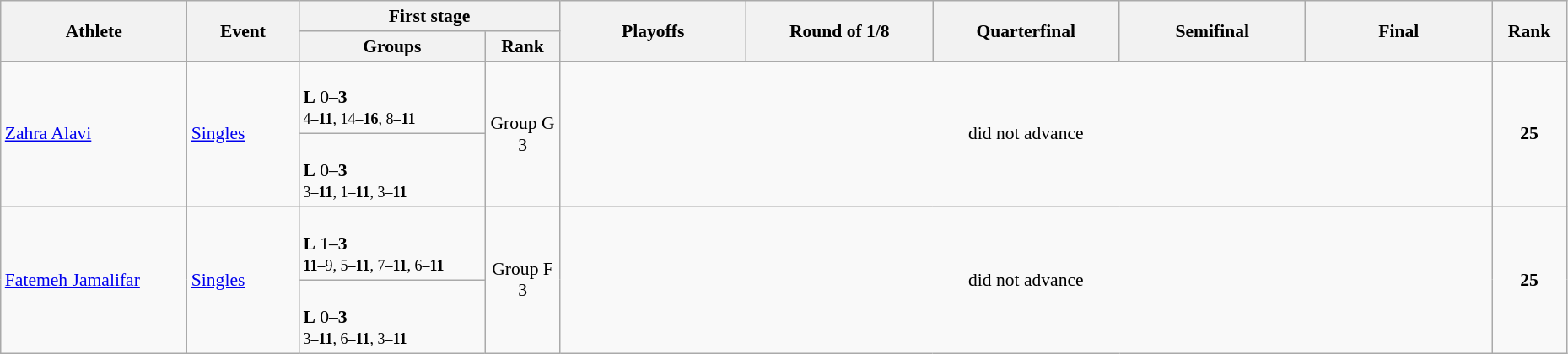<table class="wikitable" width="98%" style="text-align:left; font-size:90%">
<tr>
<th rowspan="2" width="10%">Athlete</th>
<th rowspan="2" width="6%">Event</th>
<th colspan="2">First stage</th>
<th rowspan="2" width="10%">Playoffs</th>
<th rowspan="2" width="10%">Round of 1/8</th>
<th rowspan="2" width="10%">Quarterfinal</th>
<th rowspan="2" width="10%">Semifinal</th>
<th rowspan="2" width="10%">Final</th>
<th rowspan="2" width="4%">Rank</th>
</tr>
<tr>
<th width="10%">Groups</th>
<th width="4%">Rank</th>
</tr>
<tr>
<td rowspan="2"><a href='#'>Zahra Alavi</a></td>
<td rowspan="2"><a href='#'>Singles</a></td>
<td><br><strong>L</strong> 0–<strong>3</strong><br><small>4–<strong>11</strong>, 14–<strong>16</strong>, 8–<strong>11</strong></small></td>
<td rowspan="2" align=center>Group G<br>3</td>
<td rowspan="2" colspan="5" align="center">did not advance</td>
<td rowspan="2" align="center"><strong>25</strong></td>
</tr>
<tr>
<td><br><strong>L</strong> 0–<strong>3</strong><br><small>3–<strong>11</strong>, 1–<strong>11</strong>, 3–<strong>11</strong></small></td>
</tr>
<tr>
<td rowspan="2"><a href='#'>Fatemeh Jamalifar</a></td>
<td rowspan="2"><a href='#'>Singles</a></td>
<td><br><strong>L</strong> 1–<strong>3</strong><br><small><strong>11</strong>–9, 5–<strong>11</strong>, 7–<strong>11</strong>, 6–<strong>11</strong></small></td>
<td rowspan="2" align=center>Group F<br>3</td>
<td rowspan="2" colspan="5" align="center">did not advance</td>
<td rowspan="2" align="center"><strong>25</strong></td>
</tr>
<tr>
<td><br><strong>L</strong> 0–<strong>3</strong><br><small>3–<strong>11</strong>, 6–<strong>11</strong>, 3–<strong>11</strong></small></td>
</tr>
</table>
